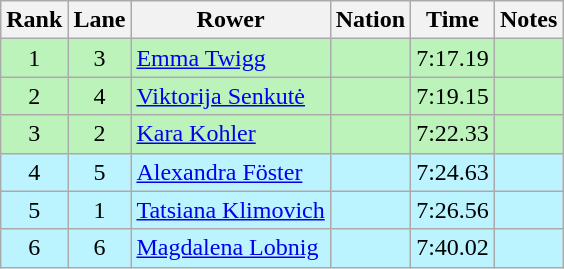<table class="wikitable sortable" style="text-align:center">
<tr>
<th>Rank</th>
<th>Lane</th>
<th>Rower</th>
<th>Nation</th>
<th>Time</th>
<th>Notes</th>
</tr>
<tr bgcolor="bbf3bb">
<td>1</td>
<td>3</td>
<td align=left><a href='#'>Emma Twigg</a></td>
<td align=left></td>
<td>7:17.19</td>
<td></td>
</tr>
<tr bgcolor="bbf3bb">
<td>2</td>
<td>4</td>
<td align=left><a href='#'>Viktorija Senkutė</a></td>
<td align=left></td>
<td>7:19.15</td>
<td></td>
</tr>
<tr bgcolor="bbf3bb">
<td>3</td>
<td>2</td>
<td align=left><a href='#'>Kara Kohler</a></td>
<td align=left></td>
<td>7:22.33</td>
<td></td>
</tr>
<tr bgcolor="bbf3ff">
<td>4</td>
<td>5</td>
<td align=left><a href='#'>Alexandra Föster</a></td>
<td align=left></td>
<td>7:24.63</td>
<td></td>
</tr>
<tr bgcolor="bbf3ff">
<td>5</td>
<td>1</td>
<td align=left><a href='#'>Tatsiana Klimovich</a></td>
<td align=left></td>
<td>7:26.56</td>
<td></td>
</tr>
<tr bgcolor="bbf3ff">
<td>6</td>
<td>6</td>
<td align=left><a href='#'>Magdalena Lobnig</a></td>
<td align=left></td>
<td>7:40.02</td>
<td></td>
</tr>
</table>
